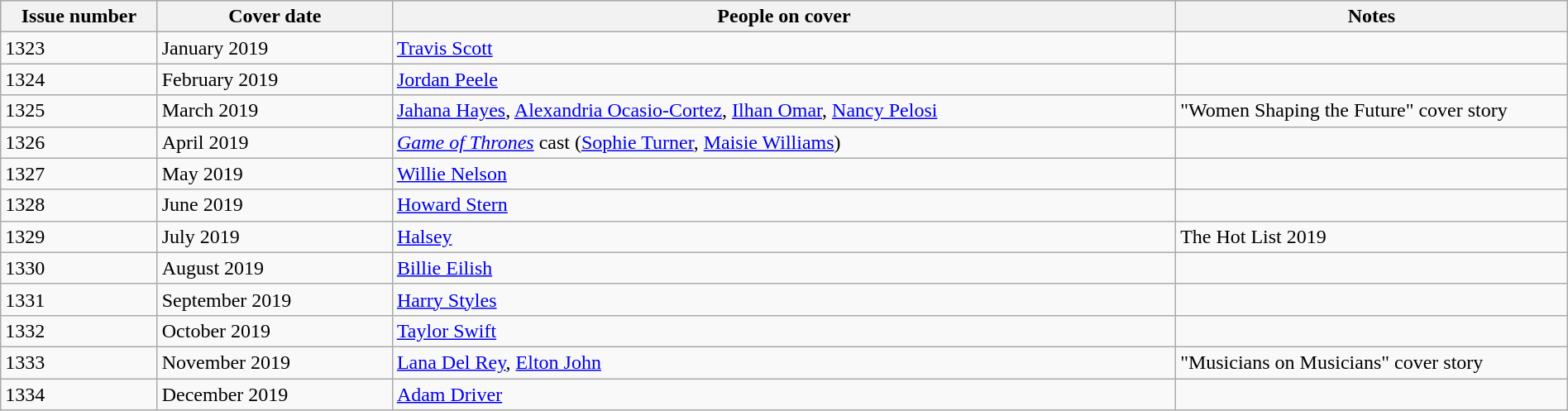<table class="wikitable sortable" style="margin:auto;width:100%;">
<tr style="background:#ccf;">
<th style="width:10%;">Issue number</th>
<th style="width:15%;">Cover date</th>
<th style="width:50%;">People on cover</th>
<th style="width:25%;">Notes</th>
</tr>
<tr>
<td>1323</td>
<td>January 2019</td>
<td><a href='#'>Travis Scott</a></td>
<td></td>
</tr>
<tr>
<td>1324</td>
<td>February 2019</td>
<td><a href='#'>Jordan Peele</a></td>
<td></td>
</tr>
<tr>
<td>1325</td>
<td>March 2019</td>
<td><a href='#'>Jahana Hayes</a>, <a href='#'>Alexandria Ocasio-Cortez</a>, <a href='#'>Ilhan Omar</a>, <a href='#'>Nancy Pelosi</a></td>
<td>"Women Shaping the Future" cover story</td>
</tr>
<tr>
<td>1326</td>
<td>April 2019</td>
<td><em><a href='#'>Game of Thrones</a></em> cast (<a href='#'>Sophie Turner</a>, <a href='#'>Maisie Williams</a>)</td>
<td></td>
</tr>
<tr>
<td>1327</td>
<td>May 2019</td>
<td><a href='#'>Willie Nelson</a></td>
<td></td>
</tr>
<tr>
<td>1328</td>
<td>June 2019</td>
<td><a href='#'>Howard Stern</a></td>
<td></td>
</tr>
<tr>
<td>1329</td>
<td>July 2019</td>
<td><a href='#'>Halsey</a></td>
<td>The Hot List 2019</td>
</tr>
<tr>
<td>1330</td>
<td>August 2019</td>
<td><a href='#'>Billie Eilish</a></td>
<td></td>
</tr>
<tr>
<td>1331</td>
<td>September 2019</td>
<td><a href='#'>Harry Styles</a></td>
<td></td>
</tr>
<tr>
<td>1332</td>
<td>October 2019</td>
<td><a href='#'>Taylor Swift</a></td>
<td></td>
</tr>
<tr>
<td>1333</td>
<td>November 2019</td>
<td><a href='#'>Lana Del Rey</a>, <a href='#'>Elton John</a></td>
<td>"Musicians on Musicians" cover story</td>
</tr>
<tr>
<td>1334</td>
<td>December 2019</td>
<td><a href='#'>Adam Driver</a></td>
<td></td>
</tr>
</table>
